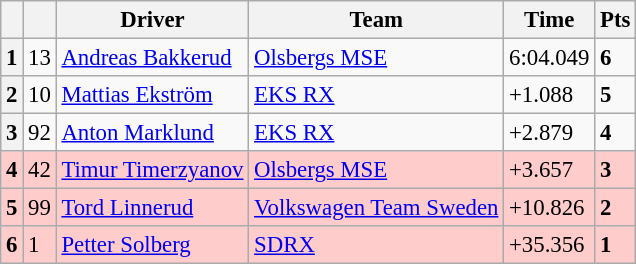<table class=wikitable style="font-size:95%">
<tr>
<th></th>
<th></th>
<th>Driver</th>
<th>Team</th>
<th>Time</th>
<th>Pts</th>
</tr>
<tr>
<th>1</th>
<td>13</td>
<td> <a href='#'>Andreas Bakkerud</a></td>
<td><a href='#'>Olsbergs MSE</a></td>
<td>6:04.049</td>
<td><strong>6</strong></td>
</tr>
<tr>
<th>2</th>
<td>10</td>
<td> <a href='#'>Mattias Ekström</a></td>
<td><a href='#'>EKS RX</a></td>
<td>+1.088</td>
<td><strong>5</strong></td>
</tr>
<tr>
<th>3</th>
<td>92</td>
<td> <a href='#'>Anton Marklund</a></td>
<td><a href='#'>EKS RX</a></td>
<td>+2.879</td>
<td><strong>4</strong></td>
</tr>
<tr>
<th style="background:#ffcccc;">4</th>
<td style="background:#ffcccc;">42</td>
<td style="background:#ffcccc;"> <a href='#'>Timur Timerzyanov</a></td>
<td style="background:#ffcccc;"><a href='#'>Olsbergs MSE</a></td>
<td style="background:#ffcccc;">+3.657</td>
<td style="background:#ffcccc;"><strong>3</strong></td>
</tr>
<tr>
<th style="background:#ffcccc;">5</th>
<td style="background:#ffcccc;">99</td>
<td style="background:#ffcccc;"> <a href='#'>Tord Linnerud</a></td>
<td style="background:#ffcccc;"><a href='#'>Volkswagen Team Sweden</a></td>
<td style="background:#ffcccc;">+10.826</td>
<td style="background:#ffcccc;"><strong>2</strong></td>
</tr>
<tr>
<th style="background:#ffcccc;">6</th>
<td style="background:#ffcccc;">1</td>
<td style="background:#ffcccc;"> <a href='#'>Petter Solberg</a></td>
<td style="background:#ffcccc;"><a href='#'>SDRX</a></td>
<td style="background:#ffcccc;">+35.356</td>
<td style="background:#ffcccc;"><strong>1</strong></td>
</tr>
</table>
